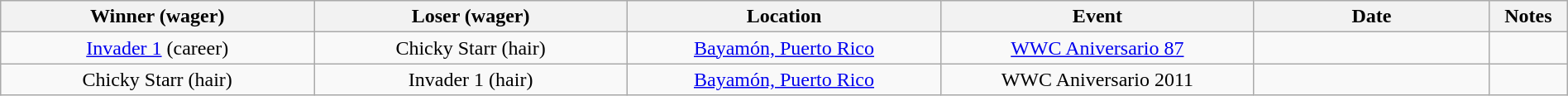<table class="wikitable sortable" width=100%  style="text-align: center">
<tr>
<th width=20% scope="col">Winner (wager)</th>
<th width=20% scope="col">Loser (wager)</th>
<th width=20% scope="col">Location</th>
<th width=20% scope="col">Event</th>
<th width=15% scope="col">Date</th>
<th class="unsortable" width=5% scope="col">Notes</th>
</tr>
<tr>
<td><a href='#'>Invader 1</a> (career)</td>
<td>Chicky Starr (hair)</td>
<td><a href='#'>Bayamón, Puerto Rico</a></td>
<td><a href='#'>WWC Aniversario 87</a></td>
<td></td>
<td></td>
</tr>
<tr>
<td>Chicky Starr (hair)</td>
<td>Invader 1 (hair)</td>
<td><a href='#'>Bayamón, Puerto Rico</a></td>
<td>WWC Aniversario 2011</td>
<td></td>
<td></td>
</tr>
</table>
